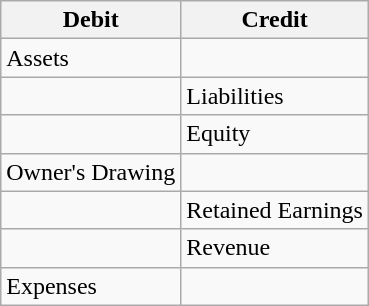<table class="wikitable">
<tr>
<th>Debit</th>
<th>Credit</th>
</tr>
<tr>
<td>Assets</td>
<td></td>
</tr>
<tr>
<td></td>
<td>Liabilities</td>
</tr>
<tr>
<td></td>
<td>Equity</td>
</tr>
<tr>
<td>Owner's Drawing</td>
<td></td>
</tr>
<tr>
<td></td>
<td>Retained Earnings</td>
</tr>
<tr>
<td></td>
<td>Revenue</td>
</tr>
<tr>
<td>Expenses</td>
<td></td>
</tr>
</table>
